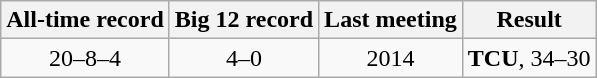<table class="wikitable">
<tr style="text-align:center;">
<th>All-time record</th>
<th>Big 12 record</th>
<th>Last meeting</th>
<th>Result</th>
</tr>
<tr style="text-align:center;">
<td>20–8–4</td>
<td>4–0</td>
<td>2014</td>
<td><strong>TCU</strong>, 34–30</td>
</tr>
</table>
